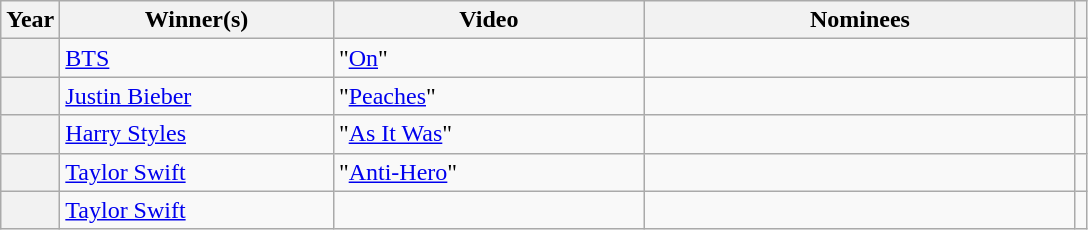<table class="wikitable sortable">
<tr>
<th scope="col">Year</th>
<th scope="col" style="width:175px;">Winner(s)</th>
<th scope="col" style="width:200px;">Video</th>
<th scope="col" style="width:280px;">Nominees</th>
<th scope="col" class="unsortable"></th>
</tr>
<tr>
<th scope="row"></th>
<td><a href='#'>BTS</a></td>
<td>"<a href='#'>On</a>"</td>
<td></td>
<td align="center"></td>
</tr>
<tr>
<th scope="row"></th>
<td><a href='#'>Justin Bieber</a> </td>
<td>"<a href='#'>Peaches</a>"</td>
<td></td>
<td align="center"></td>
</tr>
<tr>
<th scope="row"></th>
<td><a href='#'>Harry Styles</a></td>
<td>"<a href='#'>As It Was</a>"</td>
<td></td>
<td align="center"></td>
</tr>
<tr>
<th scope="row"></th>
<td><a href='#'>Taylor Swift</a></td>
<td>"<a href='#'>Anti-Hero</a>"</td>
<td></td>
<td align="center"></td>
</tr>
<tr>
<th scope="row"></th>
<td><a href='#'>Taylor Swift</a></td>
<td></td>
<td></td>
<td align="center"></td>
</tr>
</table>
